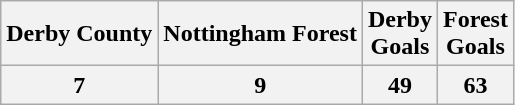<table class="wikitable" style="text-align:center">
<tr>
<th>Derby County</th>
<th>Nottingham Forest</th>
<th>Derby <br> Goals</th>
<th>Forest<br> Goals</th>
</tr>
<tr>
<th>7</th>
<th>9</th>
<th>49</th>
<th>63</th>
</tr>
</table>
